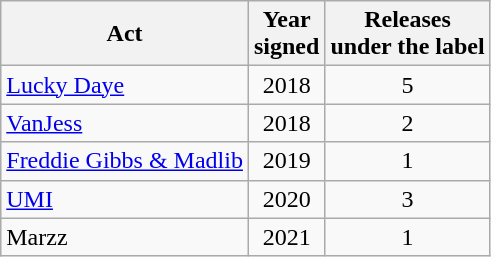<table class="wikitable">
<tr>
<th>Act</th>
<th>Year <br>signed</th>
<th>Releases <br>under the label</th>
</tr>
<tr>
<td><a href='#'>Lucky Daye</a></td>
<td style="text-align:center;">2018</td>
<td style="text-align:center;">5</td>
</tr>
<tr>
<td><a href='#'>VanJess</a></td>
<td style="text-align:center;">2018</td>
<td style="text-align:center;">2</td>
</tr>
<tr>
<td><a href='#'>Freddie Gibbs & Madlib</a></td>
<td style="text-align:center;">2019</td>
<td style="text-align:center;">1</td>
</tr>
<tr>
<td><a href='#'>UMI</a></td>
<td style="text-align:center;">2020</td>
<td style="text-align:center;">3</td>
</tr>
<tr>
<td>Marzz</td>
<td style="text-align:center;">2021</td>
<td style="text-align:center;">1</td>
</tr>
</table>
